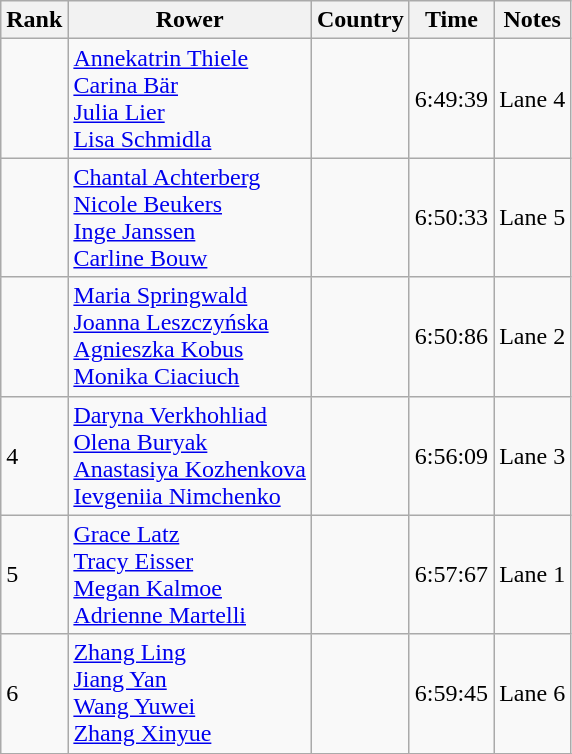<table class="wikitable">
<tr>
<th>Rank</th>
<th>Rower</th>
<th>Country</th>
<th>Time</th>
<th>Notes</th>
</tr>
<tr>
<td></td>
<td><a href='#'>Annekatrin Thiele</a><br><a href='#'>Carina Bär</a><br><a href='#'>Julia Lier</a><br><a href='#'>Lisa Schmidla</a></td>
<td></td>
<td>6:49:39</td>
<td>Lane 4</td>
</tr>
<tr>
<td></td>
<td><a href='#'>Chantal Achterberg</a><br><a href='#'>Nicole Beukers</a><br><a href='#'>Inge Janssen</a><br><a href='#'>Carline Bouw</a></td>
<td></td>
<td>6:50:33</td>
<td>Lane 5</td>
</tr>
<tr>
<td></td>
<td><a href='#'>Maria Springwald</a><br><a href='#'>Joanna Leszczyńska</a><br><a href='#'>Agnieszka Kobus</a><br><a href='#'>Monika Ciaciuch</a></td>
<td></td>
<td>6:50:86</td>
<td>Lane 2</td>
</tr>
<tr>
<td>4</td>
<td><a href='#'>Daryna Verkhohliad</a><br><a href='#'>Olena Buryak</a><br><a href='#'>Anastasiya Kozhenkova</a><br><a href='#'>Ievgeniia Nimchenko</a></td>
<td></td>
<td>6:56:09</td>
<td>Lane 3</td>
</tr>
<tr>
<td>5</td>
<td><a href='#'>Grace Latz</a><br><a href='#'>Tracy Eisser</a><br><a href='#'>Megan Kalmoe</a><br><a href='#'>Adrienne Martelli</a></td>
<td></td>
<td>6:57:67</td>
<td>Lane 1</td>
</tr>
<tr>
<td>6</td>
<td><a href='#'>Zhang Ling</a><br><a href='#'>Jiang Yan</a><br><a href='#'>Wang Yuwei</a><br><a href='#'>Zhang Xinyue</a></td>
<td></td>
<td>6:59:45</td>
<td>Lane 6</td>
</tr>
<tr>
</tr>
</table>
